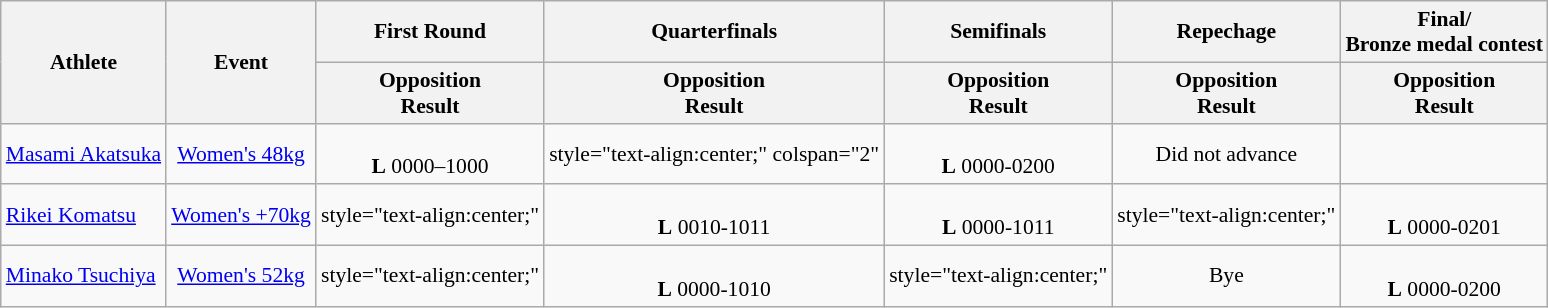<table class=wikitable style="font-size:90%">
<tr>
<th rowspan="2">Athlete</th>
<th rowspan="2">Event</th>
<th>First Round</th>
<th>Quarterfinals</th>
<th>Semifinals</th>
<th>Repechage</th>
<th>Final/<br>Bronze medal contest</th>
</tr>
<tr>
<th>Opposition<br>Result</th>
<th>Opposition<br>Result</th>
<th>Opposition<br>Result</th>
<th>Opposition<br>Result</th>
<th>Opposition<br>Result</th>
</tr>
<tr>
<td><a href='#'>Masami Akatsuka</a></td>
<td style="text-align:center;"><a href='#'>Women's 48kg</a></td>
<td style="text-align:center;"><br> <strong>L</strong> 0000–1000</td>
<td>style="text-align:center;" colspan="2" </td>
<td style="text-align:center;"><br> <strong>L</strong> 0000-0200</td>
<td style="text-align:center;">Did not advance</td>
</tr>
<tr>
<td><a href='#'>Rikei Komatsu</a></td>
<td style="text-align:center;"><a href='#'>Women's +70kg</a></td>
<td>style="text-align:center;" </td>
<td style="text-align:center;"><br> <strong>L</strong> 0010-1011</td>
<td style="text-align:center;"><br> <strong>L</strong> 0000-1011</td>
<td>style="text-align:center;" </td>
<td style="text-align:center;"><br> <strong>L</strong> 0000-0201</td>
</tr>
<tr>
<td><a href='#'>Minako Tsuchiya</a></td>
<td style="text-align:center;"><a href='#'>Women's 52kg</a></td>
<td>style="text-align:center;" </td>
<td style="text-align:center;"><br> <strong>L</strong> 0000-1010</td>
<td>style="text-align:center;" </td>
<td style="text-align:center;">Bye</td>
<td style="text-align:center;"><br> <strong>L</strong> 0000-0200</td>
</tr>
</table>
